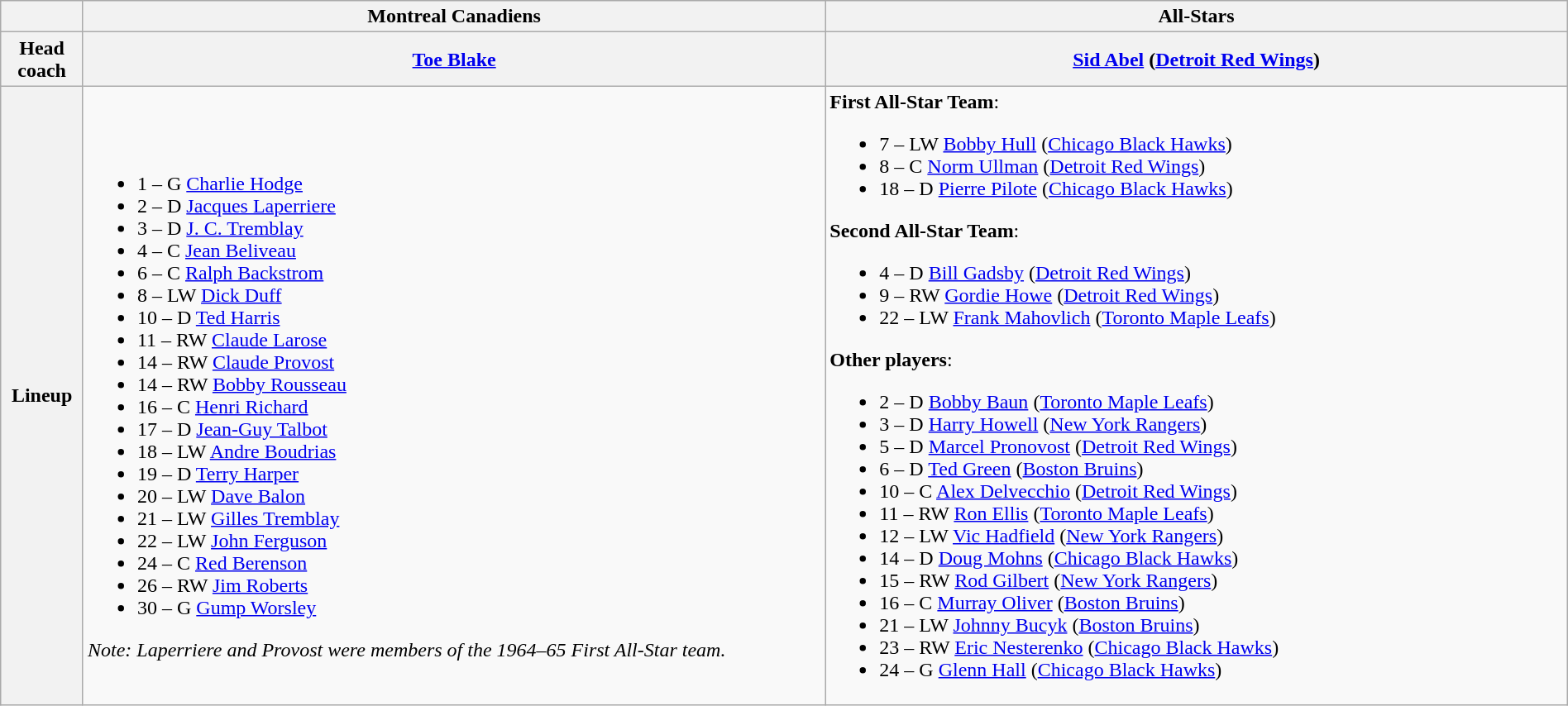<table class="wikitable" style="width:100%">
<tr>
<th width="5%"></th>
<th width="45%">Montreal Canadiens</th>
<th width="45%">All-Stars</th>
</tr>
<tr>
<th>Head coach</th>
<th><a href='#'>Toe Blake</a></th>
<th><a href='#'>Sid Abel</a> (<a href='#'>Detroit Red Wings</a>)</th>
</tr>
<tr>
<th>Lineup</th>
<td><br><ul><li>1 – G <a href='#'>Charlie Hodge</a></li><li>2 – D <a href='#'>Jacques Laperriere</a></li><li>3 – D <a href='#'>J. C. Tremblay</a></li><li>4 – C <a href='#'>Jean Beliveau</a></li><li>6 – C <a href='#'>Ralph Backstrom</a></li><li>8 – LW <a href='#'>Dick Duff</a></li><li>10 – D <a href='#'>Ted Harris</a></li><li>11 – RW <a href='#'>Claude Larose</a></li><li>14 – RW <a href='#'>Claude Provost</a></li><li>14 – RW <a href='#'>Bobby Rousseau</a></li><li>16 – C <a href='#'>Henri Richard</a></li><li>17 – D <a href='#'>Jean-Guy Talbot</a></li><li>18 – LW <a href='#'>Andre Boudrias</a></li><li>19 – D <a href='#'>Terry Harper</a></li><li>20 – LW <a href='#'>Dave Balon</a></li><li>21 – LW <a href='#'>Gilles Tremblay</a></li><li>22 – LW <a href='#'>John Ferguson</a></li><li>24 – C <a href='#'>Red Berenson</a></li><li>26 – RW <a href='#'>Jim Roberts</a></li><li>30 – G <a href='#'>Gump Worsley</a></li></ul><em>Note: Laperriere and Provost were members of the 1964–65 First All-Star team.</em></td>
<td><strong>First All-Star Team</strong>:<br><ul><li>7 – LW <a href='#'>Bobby Hull</a> (<a href='#'>Chicago Black Hawks</a>)</li><li>8 – C <a href='#'>Norm Ullman</a> (<a href='#'>Detroit Red Wings</a>)</li><li>18 – D <a href='#'>Pierre Pilote</a> (<a href='#'>Chicago Black Hawks</a>)</li></ul><strong>Second All-Star Team</strong>:<ul><li>4 – D <a href='#'>Bill Gadsby</a> (<a href='#'>Detroit Red Wings</a>)</li><li>9 – RW <a href='#'>Gordie Howe</a> (<a href='#'>Detroit Red Wings</a>)</li><li>22 – LW <a href='#'>Frank Mahovlich</a> (<a href='#'>Toronto Maple Leafs</a>)</li></ul><strong>Other players</strong>:<ul><li>2 – D <a href='#'>Bobby Baun</a> (<a href='#'>Toronto Maple Leafs</a>)</li><li>3 – D <a href='#'>Harry Howell</a> (<a href='#'>New York Rangers</a>)</li><li>5 – D <a href='#'>Marcel Pronovost</a> (<a href='#'>Detroit Red Wings</a>)</li><li>6 – D <a href='#'>Ted Green</a> (<a href='#'>Boston Bruins</a>)</li><li>10 – C <a href='#'>Alex Delvecchio</a> (<a href='#'>Detroit Red Wings</a>)</li><li>11 – RW <a href='#'>Ron Ellis</a> (<a href='#'>Toronto Maple Leafs</a>)</li><li>12 – LW <a href='#'>Vic Hadfield</a> (<a href='#'>New York Rangers</a>)</li><li>14 – D <a href='#'>Doug Mohns</a> (<a href='#'>Chicago Black Hawks</a>)</li><li>15 – RW <a href='#'>Rod Gilbert</a> (<a href='#'>New York Rangers</a>)</li><li>16 – C <a href='#'>Murray Oliver</a> (<a href='#'>Boston Bruins</a>)</li><li>21 – LW <a href='#'>Johnny Bucyk</a> (<a href='#'>Boston Bruins</a>)</li><li>23 – RW <a href='#'>Eric Nesterenko</a> (<a href='#'>Chicago Black Hawks</a>)</li><li>24 – G <a href='#'>Glenn Hall</a> (<a href='#'>Chicago Black Hawks</a>)</li></ul></td>
</tr>
</table>
